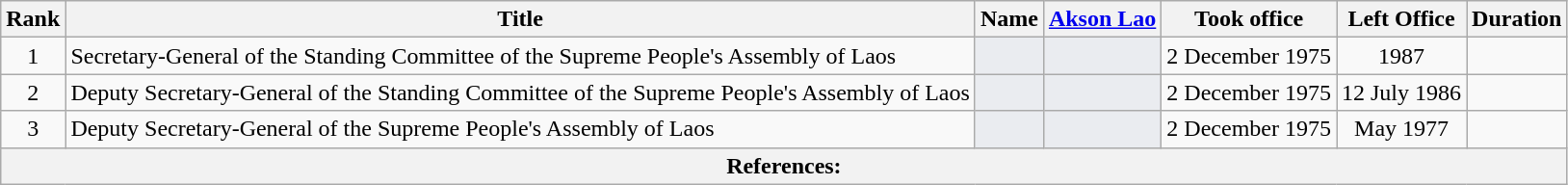<table class="wikitable sortable" style=text-align:center>
<tr>
<th>Rank</th>
<th>Title</th>
<th>Name</th>
<th class="unsortable"><a href='#'>Akson Lao</a></th>
<th>Took office</th>
<th>Left Office</th>
<th>Duration</th>
</tr>
<tr>
<td>1</td>
<td align="left">Secretary-General of the Standing Committee of the Supreme People's Assembly of Laos</td>
<td bgcolor = #EAECF0></td>
<td bgcolor = #EAECF0></td>
<td>2 December 1975</td>
<td>1987</td>
<td></td>
</tr>
<tr>
<td>2</td>
<td align="left">Deputy Secretary-General of the Standing Committee of the Supreme People's Assembly of Laos</td>
<td bgcolor = #EAECF0></td>
<td bgcolor = #EAECF0></td>
<td>2 December 1975</td>
<td>12 July 1986</td>
<td></td>
</tr>
<tr>
<td>3</td>
<td align="left">Deputy Secretary-General of the Supreme People's Assembly of Laos</td>
<td bgcolor = #EAECF0></td>
<td bgcolor = #EAECF0></td>
<td>2 December 1975</td>
<td>May 1977</td>
<td></td>
</tr>
<tr>
<th colspan="15" unsortable><strong>References:</strong><br></th>
</tr>
</table>
